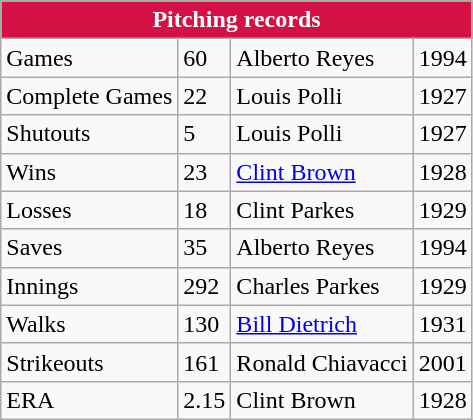<table class="wikitable">
<tr>
<th style="background:#D31145; color:#ffffff;" colspan=4>Pitching records</th>
</tr>
<tr>
<td>Games</td>
<td>60</td>
<td>Alberto Reyes</td>
<td>1994</td>
</tr>
<tr>
<td>Complete Games</td>
<td>22</td>
<td>Louis Polli</td>
<td>1927</td>
</tr>
<tr>
<td>Shutouts</td>
<td>5</td>
<td>Louis Polli</td>
<td>1927</td>
</tr>
<tr>
<td>Wins</td>
<td>23</td>
<td><a href='#'>Clint Brown</a></td>
<td>1928</td>
</tr>
<tr>
<td>Losses</td>
<td>18</td>
<td>Clint Parkes</td>
<td>1929</td>
</tr>
<tr>
<td>Saves</td>
<td>35</td>
<td>Alberto Reyes</td>
<td>1994</td>
</tr>
<tr>
<td>Innings</td>
<td>292</td>
<td>Charles Parkes</td>
<td>1929</td>
</tr>
<tr>
<td>Walks</td>
<td>130</td>
<td><a href='#'>Bill Dietrich</a></td>
<td>1931</td>
</tr>
<tr>
<td>Strikeouts</td>
<td>161</td>
<td>Ronald Chiavacci</td>
<td>2001</td>
</tr>
<tr>
<td>ERA</td>
<td>2.15</td>
<td>Clint Brown</td>
<td>1928</td>
</tr>
</table>
